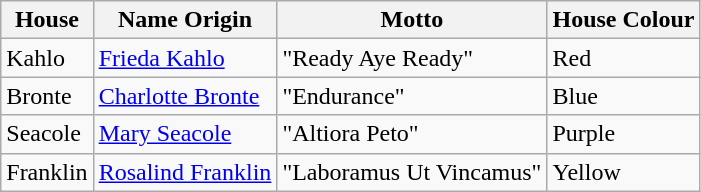<table class="wikitable">
<tr>
<th>House</th>
<th>Name Origin</th>
<th>Motto</th>
<th>House Colour</th>
</tr>
<tr>
<td>Kahlo</td>
<td><a href='#'>Frieda Kahlo</a></td>
<td>"Ready Aye Ready"</td>
<td>Red</td>
</tr>
<tr>
<td>Bronte</td>
<td><a href='#'>Charlotte Bronte</a></td>
<td>"Endurance"</td>
<td>Blue</td>
</tr>
<tr>
<td>Seacole</td>
<td><a href='#'>Mary Seacole</a></td>
<td>"Altiora Peto"</td>
<td>Purple</td>
</tr>
<tr>
<td>Franklin</td>
<td><a href='#'>Rosalind Franklin</a></td>
<td>"Laboramus Ut Vincamus"</td>
<td>Yellow</td>
</tr>
</table>
